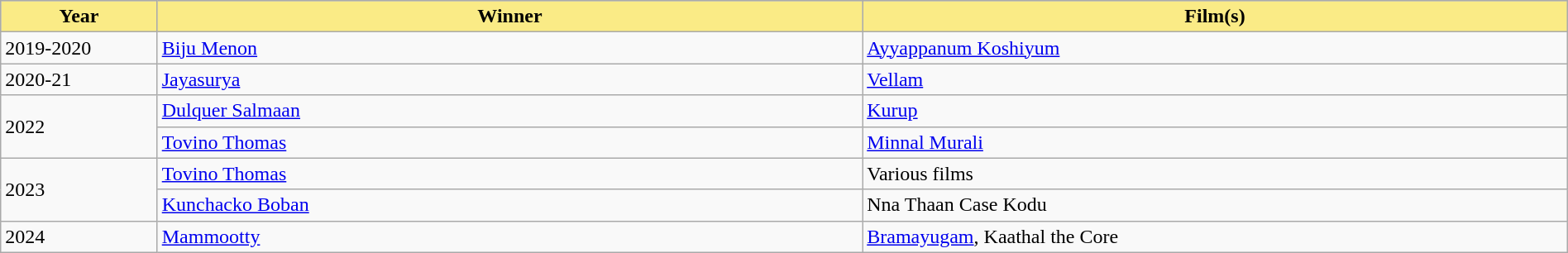<table class="wikitable" style="width:100%">
<tr bgcolor="#bebebe">
<th width="10%" style="background:#FAEB86">Year</th>
<th width="45%" style="background:#FAEB86">Winner</th>
<th width="45%" style="background:#FAEB86">Film(s)</th>
</tr>
<tr>
<td>2019-2020</td>
<td><a href='#'>Biju Menon</a></td>
<td><a href='#'>Ayyappanum Koshiyum</a></td>
</tr>
<tr>
<td>2020-21</td>
<td><a href='#'>Jayasurya</a></td>
<td><a href='#'>Vellam</a></td>
</tr>
<tr>
<td Rowspan=2>2022</td>
<td><a href='#'>Dulquer Salmaan</a></td>
<td><a href='#'>Kurup</a></td>
</tr>
<tr>
<td><a href='#'>Tovino Thomas</a></td>
<td><a href='#'>Minnal Murali</a></td>
</tr>
<tr>
<td Rowspan=2>2023</td>
<td><a href='#'>Tovino Thomas</a></td>
<td>Various films</td>
</tr>
<tr>
<td><a href='#'>Kunchacko Boban</a></td>
<td>Nna Thaan Case Kodu</td>
</tr>
<tr>
<td>2024</td>
<td><a href='#'>Mammootty</a></td>
<td><a href='#'>Bramayugam</a>, Kaathal the Core</td>
</tr>
</table>
